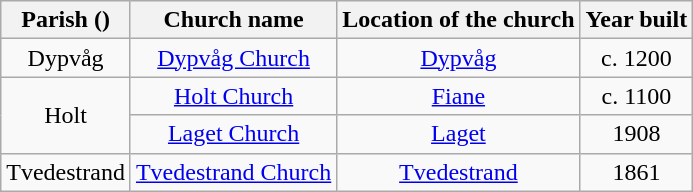<table class="wikitable" style="text-align:center">
<tr>
<th>Parish ()</th>
<th>Church name</th>
<th>Location of the church</th>
<th>Year built</th>
</tr>
<tr>
<td rowspan="1">Dypvåg</td>
<td><a href='#'>Dypvåg Church</a></td>
<td><a href='#'>Dypvåg</a></td>
<td>c. 1200</td>
</tr>
<tr>
<td rowspan="2">Holt</td>
<td><a href='#'>Holt Church</a></td>
<td><a href='#'>Fiane</a></td>
<td>c. 1100</td>
</tr>
<tr>
<td><a href='#'>Laget Church</a></td>
<td><a href='#'>Laget</a></td>
<td>1908</td>
</tr>
<tr>
<td rowspan="1">Tvedestrand</td>
<td><a href='#'>Tvedestrand Church</a></td>
<td><a href='#'>Tvedestrand</a></td>
<td>1861</td>
</tr>
</table>
